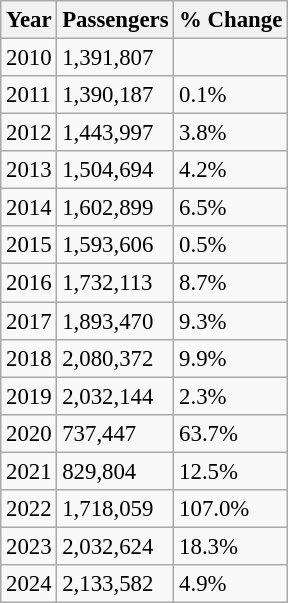<table class="wikitable" style="font-size: 95%">
<tr>
<th>Year</th>
<th>Passengers</th>
<th>% Change</th>
</tr>
<tr>
<td>2010</td>
<td>1,391,807</td>
<td></td>
</tr>
<tr>
<td>2011</td>
<td>1,390,187</td>
<td> 0.1%</td>
</tr>
<tr>
<td>2012</td>
<td>1,443,997</td>
<td> 3.8%</td>
</tr>
<tr>
<td>2013</td>
<td>1,504,694</td>
<td> 4.2%</td>
</tr>
<tr>
<td>2014</td>
<td>1,602,899</td>
<td> 6.5%</td>
</tr>
<tr>
<td>2015</td>
<td>1,593,606</td>
<td> 0.5%</td>
</tr>
<tr>
<td>2016</td>
<td>1,732,113</td>
<td> 8.7%</td>
</tr>
<tr>
<td>2017</td>
<td>1,893,470</td>
<td> 9.3%</td>
</tr>
<tr>
<td>2018</td>
<td>2,080,372</td>
<td> 9.9%</td>
</tr>
<tr>
<td>2019</td>
<td>2,032,144</td>
<td> 2.3%</td>
</tr>
<tr>
<td>2020</td>
<td>737,447</td>
<td> 63.7%</td>
</tr>
<tr>
<td>2021</td>
<td>829,804</td>
<td> 12.5%</td>
</tr>
<tr>
<td>2022</td>
<td>1,718,059</td>
<td> 107.0%</td>
</tr>
<tr>
<td>2023</td>
<td>2,032,624</td>
<td> 18.3%</td>
</tr>
<tr>
<td>2024</td>
<td>2,133,582</td>
<td> 4.9%</td>
</tr>
</table>
